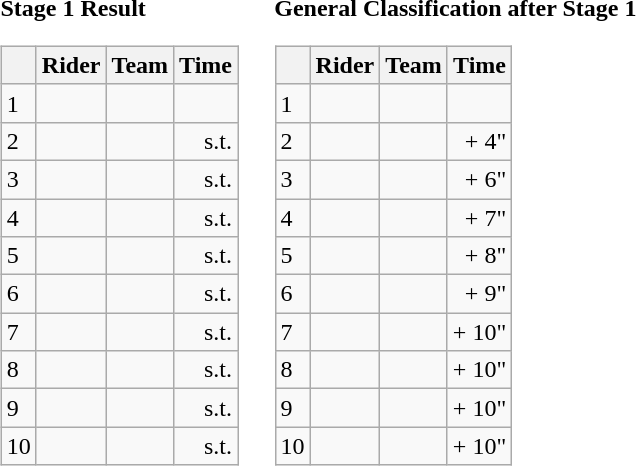<table>
<tr>
<td><strong>Stage 1 Result</strong><br><table class="wikitable">
<tr>
<th></th>
<th>Rider</th>
<th>Team</th>
<th>Time</th>
</tr>
<tr>
<td>1</td>
<td></td>
<td></td>
<td align="right"></td>
</tr>
<tr>
<td>2</td>
<td></td>
<td></td>
<td align="right">s.t.</td>
</tr>
<tr>
<td>3</td>
<td></td>
<td></td>
<td align="right">s.t.</td>
</tr>
<tr>
<td>4</td>
<td></td>
<td></td>
<td align="right">s.t.</td>
</tr>
<tr>
<td>5</td>
<td></td>
<td></td>
<td align="right">s.t.</td>
</tr>
<tr>
<td>6</td>
<td></td>
<td></td>
<td align="right">s.t.</td>
</tr>
<tr>
<td>7</td>
<td></td>
<td></td>
<td align="right">s.t.</td>
</tr>
<tr>
<td>8</td>
<td></td>
<td></td>
<td align="right">s.t.</td>
</tr>
<tr>
<td>9</td>
<td></td>
<td></td>
<td align="right">s.t.</td>
</tr>
<tr>
<td>10</td>
<td></td>
<td></td>
<td align="right">s.t.</td>
</tr>
</table>
</td>
<td></td>
<td><strong>General Classification after Stage 1</strong><br><table class="wikitable">
<tr>
<th></th>
<th>Rider</th>
<th>Team</th>
<th>Time</th>
</tr>
<tr>
<td>1</td>
<td></td>
<td></td>
<td align="right"></td>
</tr>
<tr>
<td>2</td>
<td></td>
<td></td>
<td align="right">+ 4"</td>
</tr>
<tr>
<td>3</td>
<td></td>
<td></td>
<td align="right">+ 6"</td>
</tr>
<tr>
<td>4</td>
<td></td>
<td></td>
<td align="right">+ 7"</td>
</tr>
<tr>
<td>5</td>
<td></td>
<td></td>
<td align="right">+ 8"</td>
</tr>
<tr>
<td>6</td>
<td></td>
<td></td>
<td align="right">+ 9"</td>
</tr>
<tr>
<td>7</td>
<td></td>
<td></td>
<td align="right">+ 10"</td>
</tr>
<tr>
<td>8</td>
<td></td>
<td></td>
<td align="right">+ 10"</td>
</tr>
<tr>
<td>9</td>
<td></td>
<td></td>
<td align="right">+ 10"</td>
</tr>
<tr>
<td>10</td>
<td></td>
<td></td>
<td align="right">+ 10"</td>
</tr>
</table>
</td>
</tr>
</table>
